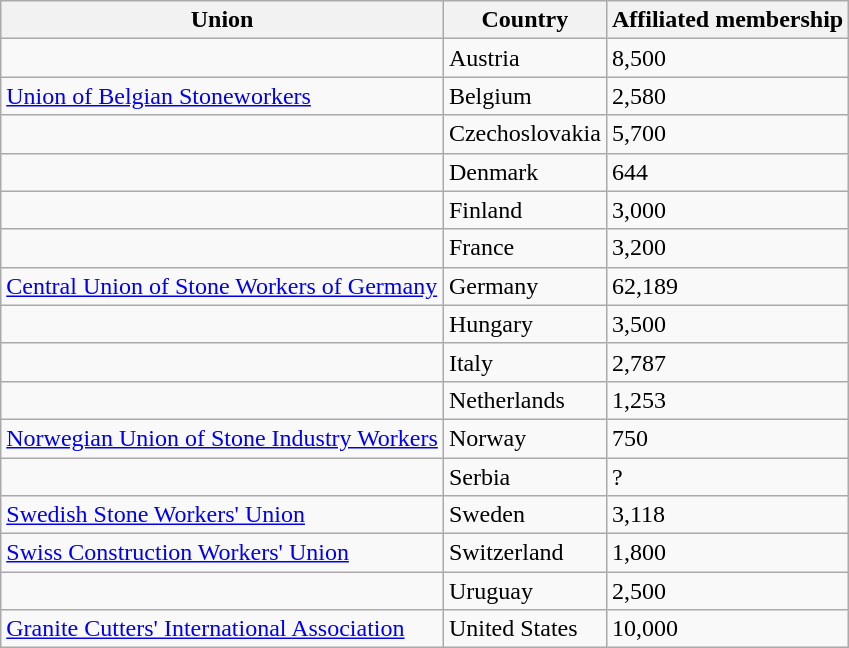<table class="wikitable sortable">
<tr>
<th>Union</th>
<th>Country</th>
<th>Affiliated membership</th>
</tr>
<tr>
<td></td>
<td>Austria</td>
<td>8,500</td>
</tr>
<tr>
<td><a href='#'>Union of Belgian Stoneworkers</a></td>
<td>Belgium</td>
<td>2,580</td>
</tr>
<tr>
<td></td>
<td>Czechoslovakia</td>
<td>5,700</td>
</tr>
<tr>
<td></td>
<td>Denmark</td>
<td>644</td>
</tr>
<tr>
<td></td>
<td>Finland</td>
<td>3,000</td>
</tr>
<tr>
<td></td>
<td>France</td>
<td>3,200</td>
</tr>
<tr>
<td><a href='#'>Central Union of Stone Workers of Germany</a></td>
<td>Germany</td>
<td>62,189</td>
</tr>
<tr>
<td></td>
<td>Hungary</td>
<td>3,500</td>
</tr>
<tr>
<td></td>
<td>Italy</td>
<td>2,787</td>
</tr>
<tr>
<td></td>
<td>Netherlands</td>
<td>1,253</td>
</tr>
<tr>
<td><a href='#'>Norwegian Union of Stone Industry Workers</a></td>
<td>Norway</td>
<td>750</td>
</tr>
<tr>
<td></td>
<td>Serbia</td>
<td>?</td>
</tr>
<tr>
<td><a href='#'>Swedish Stone Workers' Union</a></td>
<td>Sweden</td>
<td>3,118</td>
</tr>
<tr>
<td><a href='#'>Swiss Construction Workers' Union</a></td>
<td>Switzerland</td>
<td>1,800</td>
</tr>
<tr>
<td></td>
<td>Uruguay</td>
<td>2,500</td>
</tr>
<tr>
<td><a href='#'>Granite Cutters' International Association</a></td>
<td>United States</td>
<td>10,000</td>
</tr>
</table>
